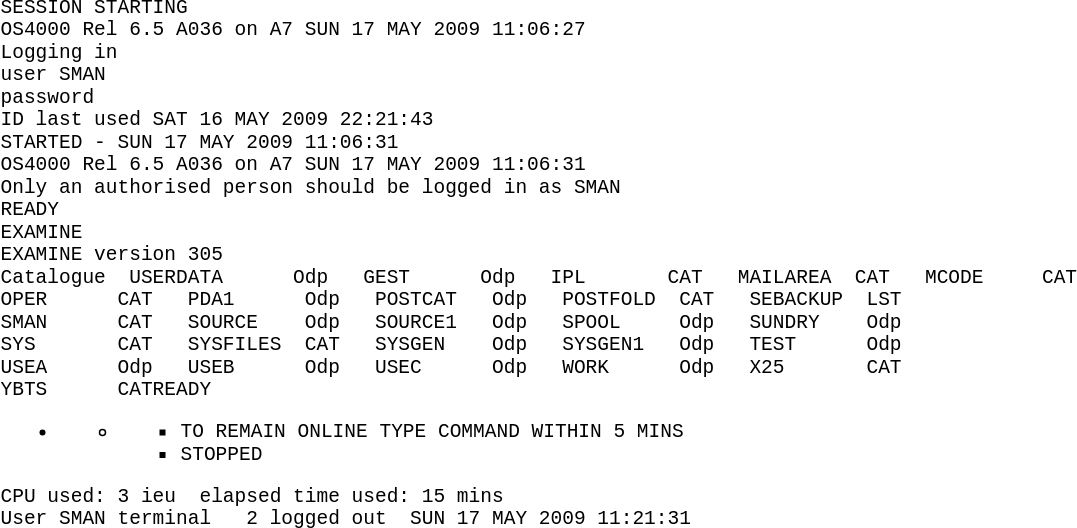<table>
<tr>
<td><br><pre>SESSION STARTING<br>OS4000 Rel 6.5 A036 on A7 SUN 17 MAY 2009 11:06:27
Logging in
user SMAN
password<br>ID last used SAT 16 MAY 2009 22:21:43
STARTED - SUN 17 MAY 2009 11:06:31
OS4000 Rel 6.5 A036 on A7 SUN 17 MAY 2009 11:06:31
Only an authorised person should be logged in as SMAN
READY
EXAMINE
EXAMINE version 305<br>Catalogue  USERDATA      Odp   GEST      Odp   IPL       CAT   MAILAREA  CAT   MCODE     CAT
OPER      CAT   PDA1      Odp   POSTCAT   Odp   POSTFOLD  CAT   SEBACKUP  LST
SMAN      CAT   SOURCE    Odp   SOURCE1   Odp   SPOOL     Odp   SUNDRY    Odp
SYS       CAT   SYSFILES  CAT   SYSGEN    Odp   SYSGEN1   Odp   TEST      Odp
USEA      Odp   USEB      Odp   USEC      Odp   WORK      Odp   X25       CAT
YBTS      CATREADY<ul><li><ul><li><ul><li>TO REMAIN ONLINE TYPE COMMAND WITHIN 5 MINS</li><li>STOPPED</li></ul></li></ul></li></ul>CPU used: 3 ieu  elapsed time used: 15 mins
User SMAN terminal   2 logged out  SUN 17 MAY 2009 11:21:31</pre></td>
</tr>
</table>
